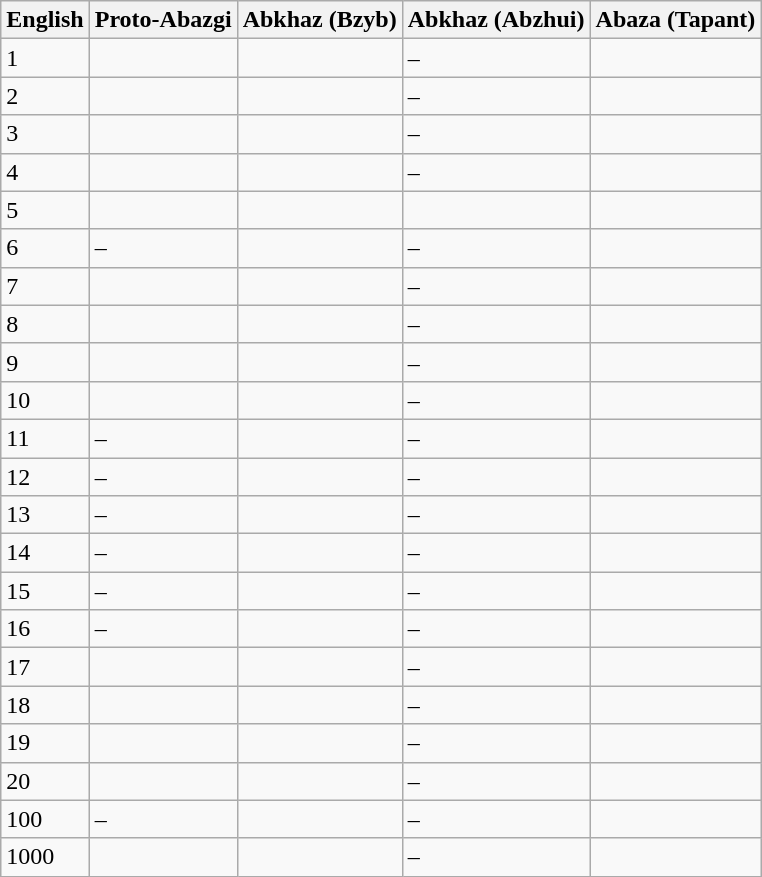<table class="wikitable" border="1" text-align="right">
<tr>
<th>English</th>
<th>Proto-Abazgi</th>
<th>Abkhaz (Bzyb)</th>
<th>Abkhaz (Abzhui)</th>
<th>Abaza (Tapant)</th>
</tr>
<tr>
<td>1</td>
<td></td>
<td></td>
<td>–</td>
<td></td>
</tr>
<tr>
<td>2</td>
<td></td>
<td></td>
<td>–</td>
<td></td>
</tr>
<tr>
<td>3</td>
<td></td>
<td></td>
<td>–</td>
<td></td>
</tr>
<tr>
<td>4</td>
<td></td>
<td></td>
<td>–</td>
<td></td>
</tr>
<tr>
<td>5</td>
<td></td>
<td></td>
<td></td>
<td></td>
</tr>
<tr>
<td>6</td>
<td>–</td>
<td></td>
<td>–</td>
<td></td>
</tr>
<tr>
<td>7</td>
<td></td>
<td></td>
<td>–</td>
<td></td>
</tr>
<tr>
<td>8</td>
<td></td>
<td></td>
<td>–</td>
<td></td>
</tr>
<tr>
<td>9</td>
<td></td>
<td></td>
<td>–</td>
<td></td>
</tr>
<tr>
<td>10</td>
<td></td>
<td></td>
<td>–</td>
<td></td>
</tr>
<tr>
<td>11</td>
<td>–</td>
<td></td>
<td>–</td>
<td></td>
</tr>
<tr>
<td>12</td>
<td>–</td>
<td></td>
<td>–</td>
<td></td>
</tr>
<tr>
<td>13</td>
<td>–</td>
<td></td>
<td>–</td>
<td></td>
</tr>
<tr>
<td>14</td>
<td>–</td>
<td></td>
<td>–</td>
<td></td>
</tr>
<tr>
<td>15</td>
<td>–</td>
<td></td>
<td>–</td>
<td></td>
</tr>
<tr>
<td>16</td>
<td>–</td>
<td></td>
<td>–</td>
<td></td>
</tr>
<tr>
<td>17</td>
<td></td>
<td></td>
<td>–</td>
<td></td>
</tr>
<tr>
<td>18</td>
<td></td>
<td></td>
<td>–</td>
<td></td>
</tr>
<tr>
<td>19</td>
<td></td>
<td></td>
<td>–</td>
<td></td>
</tr>
<tr>
<td>20</td>
<td></td>
<td></td>
<td>–</td>
<td></td>
</tr>
<tr>
<td>100</td>
<td>–</td>
<td></td>
<td>–</td>
<td></td>
</tr>
<tr>
<td>1000</td>
<td></td>
<td></td>
<td>–</td>
<td></td>
</tr>
</table>
